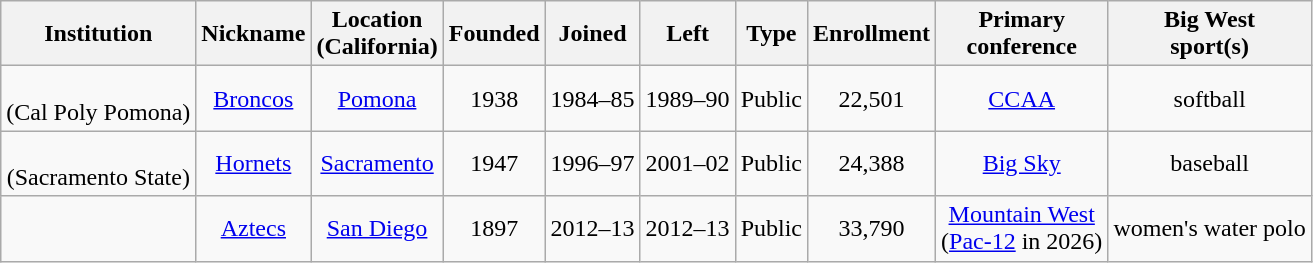<table class="wikitable sortable" style="text-align: center">
<tr>
<th>Institution</th>
<th>Nickname</th>
<th>Location<br>(California)</th>
<th>Founded</th>
<th>Joined</th>
<th>Left</th>
<th>Type</th>
<th>Enrollment</th>
<th>Primary<br>conference</th>
<th>Big West<br>sport(s)</th>
</tr>
<tr>
<td><br>(Cal Poly Pomona)</td>
<td><a href='#'>Broncos</a></td>
<td><a href='#'>Pomona</a></td>
<td>1938</td>
<td>1984–85</td>
<td>1989–90</td>
<td>Public</td>
<td>22,501</td>
<td><a href='#'>CCAA</a></td>
<td>softball</td>
</tr>
<tr>
<td><br>(Sacramento State)</td>
<td><a href='#'>Hornets</a></td>
<td><a href='#'>Sacramento</a></td>
<td>1947</td>
<td>1996–97</td>
<td>2001–02</td>
<td>Public</td>
<td>24,388</td>
<td><a href='#'>Big Sky</a></td>
<td>baseball</td>
</tr>
<tr>
<td></td>
<td><a href='#'>Aztecs</a></td>
<td><a href='#'>San Diego</a></td>
<td>1897</td>
<td>2012–13</td>
<td>2012–13</td>
<td>Public</td>
<td>33,790</td>
<td><a href='#'>Mountain West</a><br>(<a href='#'>Pac-12</a> in 2026)</td>
<td>women's water polo</td>
</tr>
</table>
